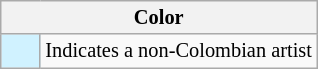<table class="wikitable" style="font-size:85%; text-align:center;">
<tr>
<th colspan="2">Color</th>
</tr>
<tr>
<td style="background:#D0F2FF; width:20px;"></td>
<td>Indicates a non-Colombian artist</td>
</tr>
</table>
